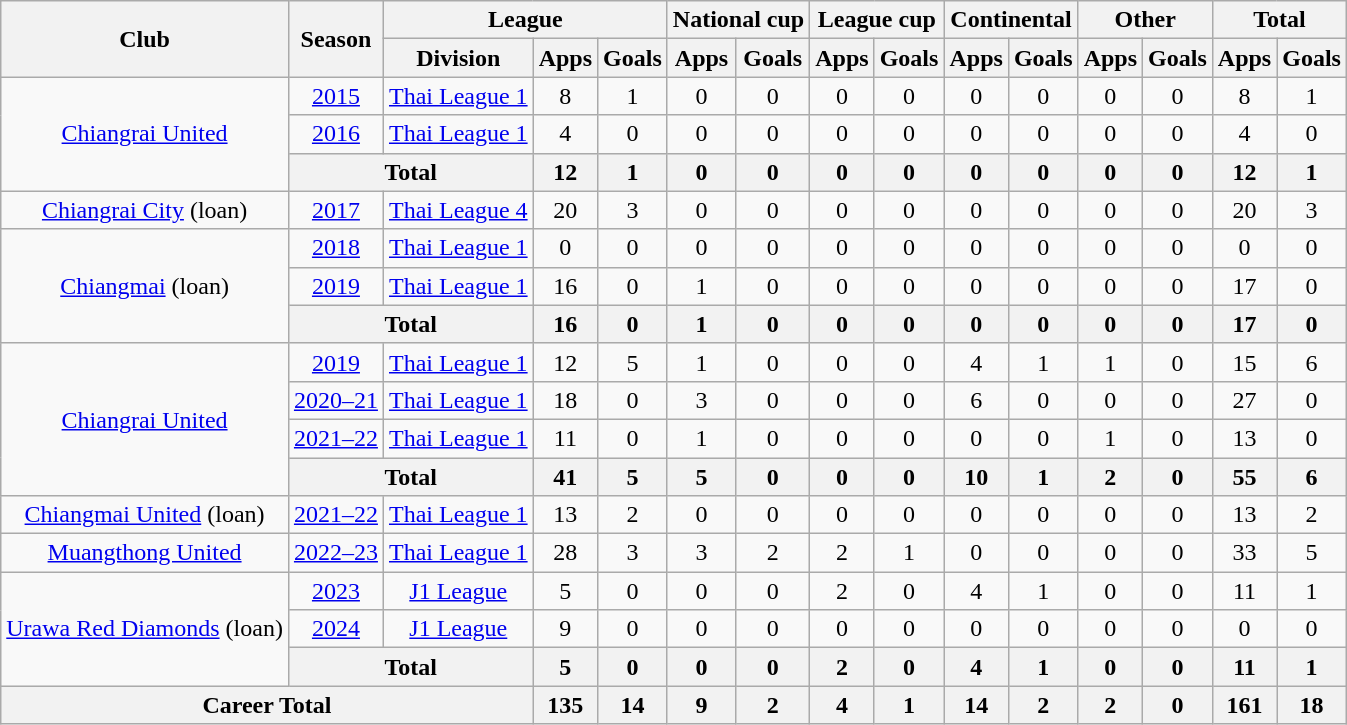<table class=wikitable style=text-align:center>
<tr>
<th rowspan=2>Club</th>
<th rowspan=2>Season</th>
<th colspan=3>League</th>
<th colspan=2>National cup</th>
<th colspan=2>League cup</th>
<th colspan=2>Continental</th>
<th colspan=2>Other</th>
<th colspan=2>Total</th>
</tr>
<tr>
<th>Division</th>
<th>Apps</th>
<th>Goals</th>
<th>Apps</th>
<th>Goals</th>
<th>Apps</th>
<th>Goals</th>
<th>Apps</th>
<th>Goals</th>
<th>Apps</th>
<th>Goals</th>
<th>Apps</th>
<th>Goals</th>
</tr>
<tr>
<td rowspan=3><a href='#'>Chiangrai United</a></td>
<td><a href='#'>2015</a></td>
<td><a href='#'>Thai League 1</a></td>
<td>8</td>
<td>1</td>
<td>0</td>
<td>0</td>
<td>0</td>
<td>0</td>
<td>0</td>
<td>0</td>
<td>0</td>
<td>0</td>
<td>8</td>
<td>1</td>
</tr>
<tr>
<td><a href='#'>2016</a></td>
<td><a href='#'>Thai League 1</a></td>
<td>4</td>
<td>0</td>
<td>0</td>
<td>0</td>
<td>0</td>
<td>0</td>
<td>0</td>
<td>0</td>
<td>0</td>
<td>0</td>
<td>4</td>
<td>0</td>
</tr>
<tr>
<th colspan=2>Total</th>
<th>12</th>
<th>1</th>
<th>0</th>
<th>0</th>
<th>0</th>
<th>0</th>
<th>0</th>
<th>0</th>
<th>0</th>
<th>0</th>
<th>12</th>
<th>1</th>
</tr>
<tr>
<td rowspan=1><a href='#'>Chiangrai City</a> (loan)</td>
<td><a href='#'>2017</a></td>
<td><a href='#'>Thai League 4</a></td>
<td>20</td>
<td>3</td>
<td>0</td>
<td>0</td>
<td>0</td>
<td>0</td>
<td>0</td>
<td>0</td>
<td>0</td>
<td>0</td>
<td>20</td>
<td>3</td>
</tr>
<tr>
<td rowspan=3><a href='#'>Chiangmai</a> (loan)</td>
<td><a href='#'>2018</a></td>
<td><a href='#'>Thai League 1</a></td>
<td>0</td>
<td>0</td>
<td>0</td>
<td>0</td>
<td>0</td>
<td>0</td>
<td>0</td>
<td>0</td>
<td>0</td>
<td>0</td>
<td>0</td>
<td>0</td>
</tr>
<tr>
<td><a href='#'>2019</a></td>
<td><a href='#'>Thai League 1</a></td>
<td>16</td>
<td>0</td>
<td>1</td>
<td>0</td>
<td>0</td>
<td>0</td>
<td>0</td>
<td>0</td>
<td>0</td>
<td>0</td>
<td>17</td>
<td>0</td>
</tr>
<tr>
<th colspan=2>Total</th>
<th>16</th>
<th>0</th>
<th>1</th>
<th>0</th>
<th>0</th>
<th>0</th>
<th>0</th>
<th>0</th>
<th>0</th>
<th>0</th>
<th>17</th>
<th>0</th>
</tr>
<tr>
<td rowspan=4><a href='#'>Chiangrai United</a></td>
<td><a href='#'>2019</a></td>
<td><a href='#'>Thai League 1</a></td>
<td>12</td>
<td>5</td>
<td>1</td>
<td>0</td>
<td>0</td>
<td>0</td>
<td>4</td>
<td>1</td>
<td>1</td>
<td>0</td>
<td>15</td>
<td>6</td>
</tr>
<tr>
<td><a href='#'>2020–21</a></td>
<td><a href='#'>Thai League 1</a></td>
<td>18</td>
<td>0</td>
<td>3</td>
<td>0</td>
<td>0</td>
<td>0</td>
<td>6</td>
<td>0</td>
<td>0</td>
<td>0</td>
<td>27</td>
<td>0</td>
</tr>
<tr>
<td><a href='#'>2021–22</a></td>
<td><a href='#'>Thai League 1</a></td>
<td>11</td>
<td>0</td>
<td>1</td>
<td>0</td>
<td>0</td>
<td>0</td>
<td>0</td>
<td>0</td>
<td>1</td>
<td>0</td>
<td>13</td>
<td>0</td>
</tr>
<tr>
<th colspan=2>Total</th>
<th>41</th>
<th>5</th>
<th>5</th>
<th>0</th>
<th>0</th>
<th>0</th>
<th>10</th>
<th>1</th>
<th>2</th>
<th>0</th>
<th>55</th>
<th>6</th>
</tr>
<tr>
<td rowspan=1><a href='#'>Chiangmai United</a> (loan)</td>
<td><a href='#'>2021–22</a></td>
<td><a href='#'>Thai League 1</a></td>
<td>13</td>
<td>2</td>
<td>0</td>
<td>0</td>
<td>0</td>
<td>0</td>
<td>0</td>
<td>0</td>
<td>0</td>
<td>0</td>
<td>13</td>
<td>2</td>
</tr>
<tr>
<td rowspan=1><a href='#'>Muangthong United</a></td>
<td><a href='#'>2022–23</a></td>
<td><a href='#'>Thai League 1</a></td>
<td>28</td>
<td>3</td>
<td>3</td>
<td>2</td>
<td>2</td>
<td>1</td>
<td>0</td>
<td>0</td>
<td>0</td>
<td>0</td>
<td>33</td>
<td>5</td>
</tr>
<tr>
<td rowspan=3><a href='#'>Urawa Red Diamonds</a> (loan)</td>
<td><a href='#'>2023</a></td>
<td><a href='#'>J1 League</a></td>
<td>5</td>
<td>0</td>
<td>0</td>
<td>0</td>
<td>2</td>
<td>0</td>
<td>4</td>
<td>1</td>
<td>0</td>
<td>0</td>
<td>11</td>
<td>1</td>
</tr>
<tr>
<td><a href='#'>2024</a></td>
<td><a href='#'>J1 League</a></td>
<td>9</td>
<td>0</td>
<td>0</td>
<td>0</td>
<td>0</td>
<td>0</td>
<td>0</td>
<td>0</td>
<td>0</td>
<td>0</td>
<td>0</td>
<td>0</td>
</tr>
<tr>
<th colspan=2>Total</th>
<th>5</th>
<th>0</th>
<th>0</th>
<th>0</th>
<th>2</th>
<th>0</th>
<th>4</th>
<th>1</th>
<th>0</th>
<th>0</th>
<th>11</th>
<th>1</th>
</tr>
<tr>
<th colspan=3>Career Total</th>
<th>135</th>
<th>14</th>
<th>9</th>
<th>2</th>
<th>4</th>
<th>1</th>
<th>14</th>
<th>2</th>
<th>2</th>
<th>0</th>
<th>161</th>
<th>18</th>
</tr>
</table>
